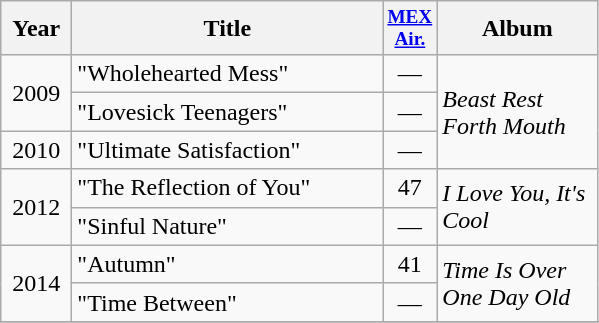<table class="wikitable">
<tr>
<th rowspan="1" style="width:40px;">Year</th>
<th rowspan="1" style="width:200px;">Title</th>
<th rowspan="1" style="width:25px;font-size:80%;"><a href='#'>MEX<br>Air.</a><br></th>
<th rowspan="1" style="width:100px;">Album</th>
</tr>
<tr>
<td style="text-align:center;" rowspan="2">2009</td>
<td>"Wholehearted Mess"</td>
<td style="text-align:center">—</td>
<td rowspan="3"><em>Beast Rest Forth Mouth</em></td>
</tr>
<tr>
<td>"Lovesick Teenagers"</td>
<td style="text-align:center">—</td>
</tr>
<tr>
<td style="text-align:center;" rowspan="1">2010</td>
<td>"Ultimate Satisfaction"</td>
<td style="text-align:center">—</td>
</tr>
<tr>
<td style="text-align:center;" rowspan="2">2012</td>
<td>"The Reflection of You"</td>
<td style="text-align:center">47</td>
<td rowspan="2"><em>I Love You, It's Cool</em></td>
</tr>
<tr>
<td>"Sinful Nature"</td>
<td style="text-align:center">—</td>
</tr>
<tr>
<td style="text-align:center;" rowspan="2">2014</td>
<td>"Autumn"</td>
<td style="text-align:center">41</td>
<td rowspan="2"><em>Time Is Over One Day Old</em></td>
</tr>
<tr>
<td>"Time Between"</td>
<td style="text-align:center">—</td>
</tr>
<tr>
</tr>
</table>
